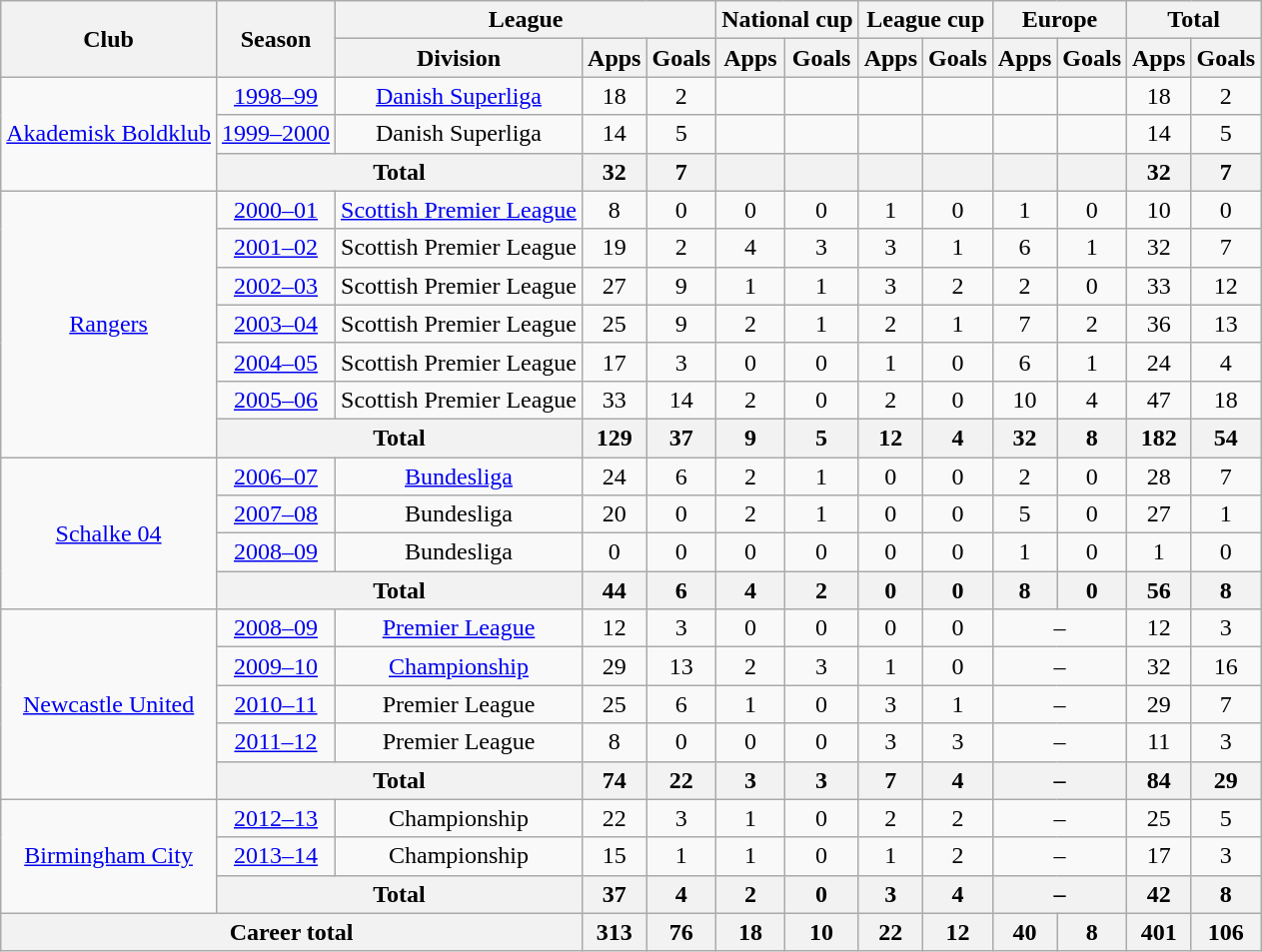<table class=wikitable style=text-align:center>
<tr>
<th rowspan="2">Club</th>
<th rowspan="2">Season</th>
<th colspan="3">League</th>
<th colspan="2">National cup</th>
<th colspan="2">League cup</th>
<th colspan="2">Europe</th>
<th colspan="2">Total</th>
</tr>
<tr>
<th>Division</th>
<th>Apps</th>
<th>Goals</th>
<th>Apps</th>
<th>Goals</th>
<th>Apps</th>
<th>Goals</th>
<th>Apps</th>
<th>Goals</th>
<th>Apps</th>
<th>Goals</th>
</tr>
<tr>
<td rowspan="3"><a href='#'>Akademisk Boldklub</a></td>
<td><a href='#'>1998–99</a></td>
<td><a href='#'>Danish Superliga</a></td>
<td>18</td>
<td>2</td>
<td></td>
<td></td>
<td></td>
<td></td>
<td></td>
<td></td>
<td>18</td>
<td>2</td>
</tr>
<tr>
<td><a href='#'>1999–2000</a></td>
<td>Danish Superliga</td>
<td>14</td>
<td>5</td>
<td></td>
<td></td>
<td></td>
<td></td>
<td></td>
<td></td>
<td>14</td>
<td>5</td>
</tr>
<tr>
<th colspan="2">Total</th>
<th>32</th>
<th>7</th>
<th></th>
<th></th>
<th></th>
<th></th>
<th></th>
<th></th>
<th>32</th>
<th>7</th>
</tr>
<tr>
<td rowspan="7"><a href='#'>Rangers</a></td>
<td><a href='#'>2000–01</a></td>
<td><a href='#'>Scottish Premier League</a></td>
<td>8</td>
<td>0</td>
<td>0</td>
<td>0</td>
<td>1</td>
<td>0</td>
<td>1</td>
<td>0</td>
<td>10</td>
<td>0</td>
</tr>
<tr>
<td><a href='#'>2001–02</a></td>
<td>Scottish Premier League</td>
<td>19</td>
<td>2</td>
<td>4</td>
<td>3</td>
<td>3</td>
<td>1</td>
<td>6</td>
<td>1</td>
<td>32</td>
<td>7</td>
</tr>
<tr>
<td><a href='#'>2002–03</a></td>
<td>Scottish Premier League</td>
<td>27</td>
<td>9</td>
<td>1</td>
<td>1</td>
<td>3</td>
<td>2</td>
<td>2</td>
<td>0</td>
<td>33</td>
<td>12</td>
</tr>
<tr>
<td><a href='#'>2003–04</a></td>
<td>Scottish Premier League</td>
<td>25</td>
<td>9</td>
<td>2</td>
<td>1</td>
<td>2</td>
<td>1</td>
<td>7</td>
<td>2</td>
<td>36</td>
<td>13</td>
</tr>
<tr>
<td><a href='#'>2004–05</a></td>
<td>Scottish Premier League</td>
<td>17</td>
<td>3</td>
<td>0</td>
<td>0</td>
<td>1</td>
<td>0</td>
<td>6</td>
<td>1</td>
<td>24</td>
<td>4</td>
</tr>
<tr>
<td><a href='#'>2005–06</a></td>
<td>Scottish Premier League</td>
<td>33</td>
<td>14</td>
<td>2</td>
<td>0</td>
<td>2</td>
<td>0</td>
<td>10</td>
<td>4</td>
<td>47</td>
<td>18</td>
</tr>
<tr>
<th colspan="2">Total</th>
<th>129</th>
<th>37</th>
<th>9</th>
<th>5</th>
<th>12</th>
<th>4</th>
<th>32</th>
<th>8</th>
<th>182</th>
<th>54</th>
</tr>
<tr>
<td rowspan="4"><a href='#'>Schalke 04</a></td>
<td><a href='#'>2006–07</a></td>
<td><a href='#'>Bundesliga</a></td>
<td>24</td>
<td>6</td>
<td>2</td>
<td>1</td>
<td>0</td>
<td>0</td>
<td>2</td>
<td>0</td>
<td>28</td>
<td>7</td>
</tr>
<tr>
<td><a href='#'>2007–08</a></td>
<td>Bundesliga</td>
<td>20</td>
<td>0</td>
<td>2</td>
<td>1</td>
<td>0</td>
<td>0</td>
<td>5</td>
<td>0</td>
<td>27</td>
<td>1</td>
</tr>
<tr>
<td><a href='#'>2008–09</a></td>
<td>Bundesliga</td>
<td>0</td>
<td>0</td>
<td>0</td>
<td>0</td>
<td>0</td>
<td>0</td>
<td>1</td>
<td>0</td>
<td>1</td>
<td>0</td>
</tr>
<tr>
<th colspan="2">Total</th>
<th>44</th>
<th>6</th>
<th>4</th>
<th>2</th>
<th>0</th>
<th>0</th>
<th>8</th>
<th>0</th>
<th>56</th>
<th>8</th>
</tr>
<tr>
<td rowspan="5"><a href='#'>Newcastle United</a></td>
<td><a href='#'>2008–09</a></td>
<td><a href='#'>Premier League</a></td>
<td>12</td>
<td>3</td>
<td>0</td>
<td>0</td>
<td>0</td>
<td>0</td>
<td colspan="2">–</td>
<td>12</td>
<td>3</td>
</tr>
<tr>
<td><a href='#'>2009–10</a></td>
<td><a href='#'>Championship</a></td>
<td>29</td>
<td>13</td>
<td>2</td>
<td>3</td>
<td>1</td>
<td>0</td>
<td colspan="2">–</td>
<td>32</td>
<td>16</td>
</tr>
<tr>
<td><a href='#'>2010–11</a></td>
<td>Premier League</td>
<td>25</td>
<td>6</td>
<td>1</td>
<td>0</td>
<td>3</td>
<td>1</td>
<td colspan="2">–</td>
<td>29</td>
<td>7</td>
</tr>
<tr>
<td><a href='#'>2011–12</a></td>
<td>Premier League</td>
<td>8</td>
<td>0</td>
<td>0</td>
<td>0</td>
<td>3</td>
<td>3</td>
<td colspan="2">–</td>
<td>11</td>
<td>3</td>
</tr>
<tr>
<th colspan="2">Total</th>
<th>74</th>
<th>22</th>
<th>3</th>
<th>3</th>
<th>7</th>
<th>4</th>
<th colspan="2">–</th>
<th>84</th>
<th>29</th>
</tr>
<tr>
<td rowspan="3"><a href='#'>Birmingham City</a></td>
<td><a href='#'>2012–13</a></td>
<td>Championship</td>
<td>22</td>
<td>3</td>
<td>1</td>
<td>0</td>
<td>2</td>
<td>2</td>
<td colspan="2">–</td>
<td>25</td>
<td>5</td>
</tr>
<tr>
<td><a href='#'>2013–14</a></td>
<td>Championship</td>
<td>15</td>
<td>1</td>
<td>1</td>
<td>0</td>
<td>1</td>
<td>2</td>
<td colspan="2">–</td>
<td>17</td>
<td>3</td>
</tr>
<tr>
<th colspan="2">Total</th>
<th>37</th>
<th>4</th>
<th>2</th>
<th>0</th>
<th>3</th>
<th>4</th>
<th colspan="2">–</th>
<th>42</th>
<th>8</th>
</tr>
<tr>
<th colspan="3">Career total</th>
<th>313</th>
<th>76</th>
<th>18</th>
<th>10</th>
<th>22</th>
<th>12</th>
<th>40</th>
<th>8</th>
<th>401</th>
<th>106</th>
</tr>
</table>
